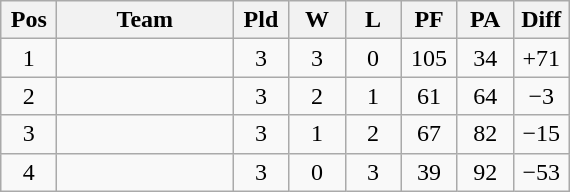<table class="wikitable" style="text-align: center;">
<tr>
<th width="30">Pos</th>
<th width="110">Team</th>
<th width="30">Pld</th>
<th width="30">W</th>
<th width="30">L</th>
<th width="30">PF</th>
<th width="30">PA</th>
<th width="30">Diff</th>
</tr>
<tr>
<td>1</td>
<td align="left"></td>
<td>3</td>
<td>3</td>
<td>0</td>
<td>105</td>
<td>34</td>
<td>+71</td>
</tr>
<tr>
<td>2</td>
<td align="left"></td>
<td>3</td>
<td>2</td>
<td>1</td>
<td>61</td>
<td>64</td>
<td>−3</td>
</tr>
<tr>
<td>3</td>
<td align="left"></td>
<td>3</td>
<td>1</td>
<td>2</td>
<td>67</td>
<td>82</td>
<td>−15</td>
</tr>
<tr>
<td>4</td>
<td align="left"></td>
<td>3</td>
<td>0</td>
<td>3</td>
<td>39</td>
<td>92</td>
<td>−53</td>
</tr>
</table>
